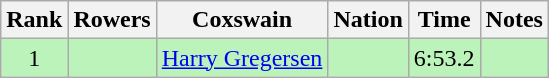<table class="wikitable sortable" style="text-align:center">
<tr>
<th>Rank</th>
<th>Rowers</th>
<th>Coxswain</th>
<th>Nation</th>
<th>Time</th>
<th>Notes</th>
</tr>
<tr bgcolor=bbf3bb>
<td>1</td>
<td align=left></td>
<td align=left><a href='#'>Harry Gregersen</a></td>
<td align=left></td>
<td>6:53.2</td>
<td></td>
</tr>
</table>
